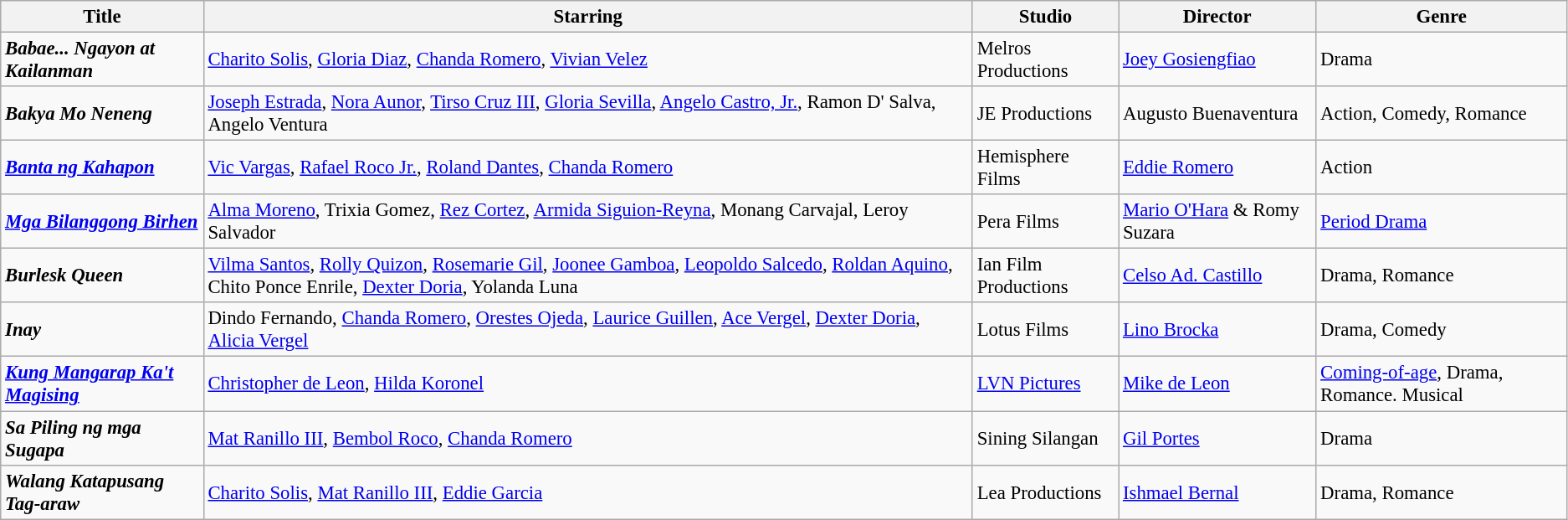<table class="wikitable" style="font-size:95%">
<tr>
<th>Title</th>
<th>Starring</th>
<th>Studio</th>
<th>Director</th>
<th>Genre</th>
</tr>
<tr>
<td><strong><em>Babae... Ngayon at Kailanman</em></strong></td>
<td><a href='#'>Charito Solis</a>, <a href='#'>Gloria Diaz</a>, <a href='#'>Chanda Romero</a>, <a href='#'>Vivian Velez</a></td>
<td>Melros Productions</td>
<td><a href='#'>Joey Gosiengfiao</a></td>
<td>Drama</td>
</tr>
<tr>
<td><strong><em>Bakya Mo Neneng</em></strong></td>
<td><a href='#'>Joseph Estrada</a>, <a href='#'>Nora Aunor</a>, <a href='#'>Tirso Cruz III</a>, <a href='#'>Gloria Sevilla</a>, <a href='#'>Angelo Castro, Jr.</a>, Ramon D' Salva, Angelo Ventura</td>
<td>JE Productions</td>
<td>Augusto Buenaventura</td>
<td>Action, Comedy, Romance</td>
</tr>
<tr>
<td><strong><em><a href='#'>Banta ng Kahapon</a></em></strong></td>
<td><a href='#'>Vic Vargas</a>, <a href='#'>Rafael Roco Jr.</a>, <a href='#'>Roland Dantes</a>, <a href='#'>Chanda Romero</a></td>
<td>Hemisphere Films</td>
<td><a href='#'>Eddie Romero</a></td>
<td>Action</td>
</tr>
<tr>
<td><strong><em><a href='#'>Mga Bilanggong Birhen</a></em></strong></td>
<td><a href='#'>Alma Moreno</a>, Trixia Gomez, <a href='#'>Rez Cortez</a>, <a href='#'>Armida Siguion-Reyna</a>, Monang Carvajal, Leroy Salvador</td>
<td>Pera Films</td>
<td><a href='#'>Mario O'Hara</a> & Romy Suzara</td>
<td><a href='#'> Period Drama</a></td>
</tr>
<tr>
<td><strong><em>Burlesk Queen</em></strong></td>
<td><a href='#'>Vilma Santos</a>, <a href='#'>Rolly Quizon</a>, <a href='#'>Rosemarie Gil</a>, <a href='#'>Joonee Gamboa</a>, <a href='#'>Leopoldo Salcedo</a>, <a href='#'>Roldan Aquino</a>, Chito Ponce Enrile, <a href='#'>Dexter Doria</a>, Yolanda Luna</td>
<td>Ian Film Productions</td>
<td><a href='#'>Celso Ad. Castillo</a></td>
<td>Drama, Romance</td>
</tr>
<tr>
<td><strong><em>Inay</em></strong></td>
<td>Dindo Fernando, <a href='#'>Chanda Romero</a>, <a href='#'>Orestes Ojeda</a>, <a href='#'>Laurice Guillen</a>, <a href='#'>Ace Vergel</a>, <a href='#'>Dexter Doria</a>, <a href='#'>Alicia Vergel</a></td>
<td>Lotus Films</td>
<td><a href='#'>Lino Brocka</a></td>
<td>Drama, Comedy</td>
</tr>
<tr>
<td><strong><em><a href='#'>Kung Mangarap Ka't Magising</a></em></strong></td>
<td><a href='#'>Christopher de Leon</a>, <a href='#'>Hilda Koronel</a></td>
<td><a href='#'>LVN Pictures</a></td>
<td><a href='#'>Mike de Leon</a></td>
<td><a href='#'>Coming-of-age</a>, Drama, Romance. Musical</td>
</tr>
<tr>
<td><strong><em>Sa Piling ng mga Sugapa</em></strong></td>
<td><a href='#'>Mat Ranillo III</a>, <a href='#'>Bembol Roco</a>, <a href='#'>Chanda Romero</a></td>
<td>Sining Silangan</td>
<td><a href='#'>Gil Portes</a></td>
<td>Drama</td>
</tr>
<tr>
<td><strong><em>Walang Katapusang Tag-araw</em></strong></td>
<td><a href='#'>Charito Solis</a>, <a href='#'>Mat Ranillo III</a>, <a href='#'>Eddie Garcia</a></td>
<td>Lea Productions</td>
<td><a href='#'>Ishmael Bernal</a></td>
<td>Drama, Romance</td>
</tr>
</table>
